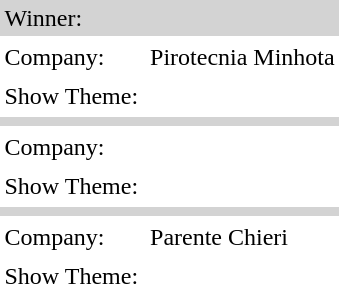<table border="0" cellpadding="3">
<tr>
<td colspan="2" style="background:lightgrey;">Winner: </td>
</tr>
<tr>
<td>Company:</td>
<td>Pirotecnia Minhota</td>
</tr>
<tr>
<td>Show Theme:</td>
<td></td>
</tr>
<tr>
<td colspan="2" style="background:lightgrey;"></td>
</tr>
<tr>
<td>Company:</td>
<td></td>
</tr>
<tr>
<td>Show Theme:</td>
<td></td>
</tr>
<tr>
<td colspan="2" style="background:lightgrey;"></td>
</tr>
<tr>
<td>Company:</td>
<td>Parente Chieri</td>
</tr>
<tr>
<td>Show Theme:</td>
<td></td>
</tr>
</table>
